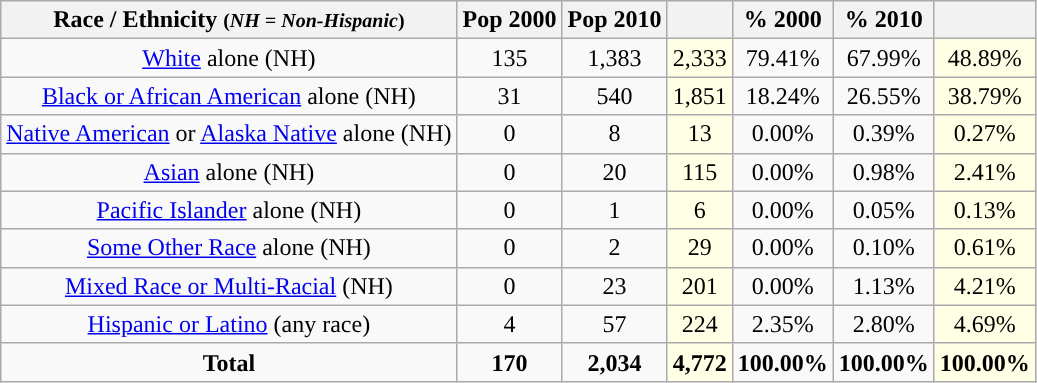<table class="wikitable" style="text-align:center;">
<tr>
<th>Race / Ethnicity <small>(<em>NH = Non-Hispanic</em>)</small></th>
<th>Pop 2000</th>
<th>Pop 2010</th>
<th></th>
<th>% 2000</th>
<th>% 2010</th>
<th></th>
</tr>
<tr>
<td><a href='#'>White</a> alone (NH)</td>
<td>135</td>
<td>1,383</td>
<td style='background: #ffffe6;'>2,333</td>
<td>79.41%</td>
<td>67.99%</td>
<td style='background: #ffffe6;'>48.89%</td>
</tr>
<tr>
<td><a href='#'>Black or African American</a> alone (NH)</td>
<td>31</td>
<td>540</td>
<td style='background: #ffffe6;'>1,851</td>
<td>18.24%</td>
<td>26.55%</td>
<td style='background: #ffffe6;'>38.79%</td>
</tr>
<tr>
<td><a href='#'>Native American</a> or <a href='#'>Alaska Native</a> alone (NH)</td>
<td>0</td>
<td>8</td>
<td style='background: #ffffe6;'>13</td>
<td>0.00%</td>
<td>0.39%</td>
<td style='background: #ffffe6;'>0.27%</td>
</tr>
<tr>
<td><a href='#'>Asian</a> alone (NH)</td>
<td>0</td>
<td>20</td>
<td style='background: #ffffe6;'>115</td>
<td>0.00%</td>
<td>0.98%</td>
<td style='background: #ffffe6;'>2.41%</td>
</tr>
<tr>
<td><a href='#'>Pacific Islander</a> alone (NH)</td>
<td>0</td>
<td>1</td>
<td style='background: #ffffe6;'>6</td>
<td>0.00%</td>
<td>0.05%</td>
<td style='background: #ffffe6;'>0.13%</td>
</tr>
<tr>
<td><a href='#'>Some Other Race</a> alone (NH)</td>
<td>0</td>
<td>2</td>
<td style='background: #ffffe6;'>29</td>
<td>0.00%</td>
<td>0.10%</td>
<td style='background: #ffffe6;'>0.61%</td>
</tr>
<tr>
<td><a href='#'>Mixed Race or Multi-Racial</a> (NH)</td>
<td>0</td>
<td>23</td>
<td style='background: #ffffe6;'>201</td>
<td>0.00%</td>
<td>1.13%</td>
<td style='background: #ffffe6;'>4.21%</td>
</tr>
<tr>
<td><a href='#'>Hispanic or Latino</a> (any race)</td>
<td>4</td>
<td>57</td>
<td style='background: #ffffe6;'>224</td>
<td>2.35%</td>
<td>2.80%</td>
<td style='background: #ffffe6;'>4.69%</td>
</tr>
<tr>
<td><strong>Total</strong></td>
<td><strong>170</strong></td>
<td><strong>2,034</strong></td>
<td style='background: #ffffe6;'><strong>4,772</strong></td>
<td><strong>100.00%</strong></td>
<td><strong>100.00%</strong></td>
<td style='background: #ffffe6;'><strong>100.00%</strong></td>
</tr>
</table>
